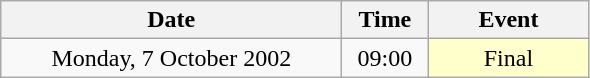<table class = "wikitable" style="text-align:center;">
<tr>
<th width=220>Date</th>
<th width=50>Time</th>
<th width=100>Event</th>
</tr>
<tr>
<td>Monday, 7 October 2002</td>
<td>09:00</td>
<td bgcolor=ffffcc>Final</td>
</tr>
</table>
